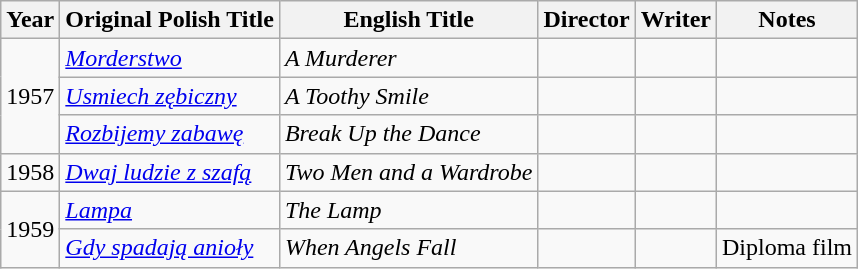<table class="wikitable">
<tr>
<th>Year</th>
<th>Original Polish Title</th>
<th>English Title</th>
<th>Director</th>
<th>Writer</th>
<th>Notes</th>
</tr>
<tr>
<td rowspan="3">1957</td>
<td><em><a href='#'>Morderstwo</a></em></td>
<td><em>A Murderer</em></td>
<td></td>
<td></td>
<td></td>
</tr>
<tr>
<td><em><a href='#'>Usmiech zębiczny</a></em></td>
<td><em>A Toothy Smile</em></td>
<td></td>
<td></td>
<td></td>
</tr>
<tr>
<td><em><a href='#'>Rozbijemy zabawę</a></em></td>
<td><em>Break Up the Dance</em></td>
<td></td>
<td></td>
<td></td>
</tr>
<tr>
<td>1958</td>
<td><em><a href='#'>Dwaj ludzie z szafą</a></em></td>
<td><em>Two Men and a Wardrobe</em></td>
<td></td>
<td></td>
<td></td>
</tr>
<tr>
<td rowspan="2">1959</td>
<td><em><a href='#'>Lampa</a></em></td>
<td><em>The Lamp</em></td>
<td></td>
<td></td>
<td></td>
</tr>
<tr>
<td><em><a href='#'>Gdy spadają anioły</a></em></td>
<td><em>When Angels Fall</em></td>
<td></td>
<td></td>
<td>Diploma film</td>
</tr>
</table>
